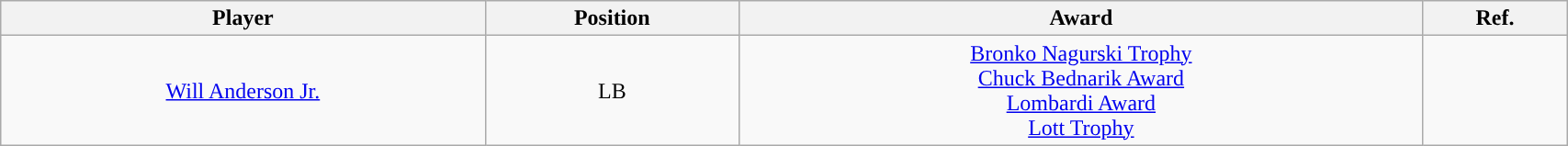<table class="wikitable" style="width: 90%;text-align: center">
<tr>
<th>Player</th>
<th>Position</th>
<th>Award</th>
<th>Ref.</th>
</tr>
<tr style="text-align:center">
<td><a href='#'>Will Anderson Jr.</a></td>
<td>LB</td>
<td><a href='#'>Bronko Nagurski Trophy</a> <br> <a href='#'>Chuck Bednarik Award</a> <br> <a href='#'>Lombardi Award</a> <br> <a href='#'>Lott Trophy</a></td>
<td><br><br><br></td>
</tr>
</table>
